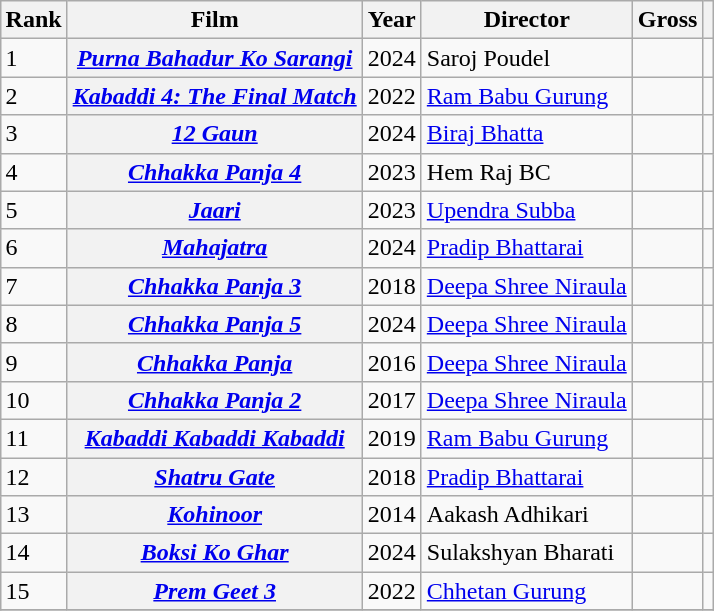<table class="wikitable sortable plainrowheaders" style="margin:auto; margin:auto;">
<tr>
<th scope="col">Rank</th>
<th scope="col">Film</th>
<th scope="col">Year</th>
<th scope="col">Director</th>
<th scope="col">Gross</th>
<th scope="col" class="unsortable"></th>
</tr>
<tr>
<td>1</td>
<th scope="row"><em><a href='#'>Purna Bahadur Ko Sarangi</a></em></th>
<td>2024</td>
<td>Saroj Poudel</td>
<td></td>
<td></td>
</tr>
<tr>
<td>2</td>
<th scope="row"><em><a href='#'>Kabaddi 4: The Final Match</a></em></th>
<td>2022</td>
<td><a href='#'>Ram Babu Gurung</a></td>
<td></td>
<td></td>
</tr>
<tr>
<td>3</td>
<th scope="row"><em><a href='#'>12 Gaun</a></em></th>
<td>2024</td>
<td><a href='#'>Biraj Bhatta</a></td>
<td></td>
<td></td>
</tr>
<tr>
<td>4</td>
<th scope="row"><em><a href='#'>Chhakka Panja 4</a></em></th>
<td>2023</td>
<td>Hem Raj BC</td>
<td></td>
<td></td>
</tr>
<tr>
<td>5</td>
<th scope="row"><em><a href='#'>Jaari</a></em></th>
<td>2023</td>
<td><a href='#'>Upendra Subba</a></td>
<td></td>
<td></td>
</tr>
<tr>
<td>6</td>
<th scope="row"><em><a href='#'>Mahajatra</a></em></th>
<td>2024</td>
<td><a href='#'>Pradip Bhattarai</a></td>
<td></td>
<td></td>
</tr>
<tr>
<td>7</td>
<th scope="row"><em><a href='#'>Chhakka Panja 3</a></em></th>
<td>2018</td>
<td><a href='#'>Deepa Shree Niraula</a></td>
<td></td>
<td></td>
</tr>
<tr>
<td>8</td>
<th scope="row"><em><a href='#'>Chhakka Panja 5</a></em></th>
<td>2024</td>
<td><a href='#'>Deepa Shree Niraula</a></td>
<td></td>
<td></td>
</tr>
<tr>
<td>9</td>
<th scope="row"><em><a href='#'>Chhakka Panja</a></em></th>
<td>2016</td>
<td><a href='#'>Deepa Shree Niraula</a></td>
<td></td>
<td></td>
</tr>
<tr>
<td>10</td>
<th scope="row"><em><a href='#'>Chhakka Panja 2</a></em></th>
<td>2017</td>
<td><a href='#'>Deepa Shree Niraula</a></td>
<td></td>
<td></td>
</tr>
<tr>
<td>11</td>
<th scope="row"><em><a href='#'>Kabaddi Kabaddi Kabaddi</a></em></th>
<td>2019</td>
<td><a href='#'>Ram Babu Gurung</a></td>
<td></td>
<td></td>
</tr>
<tr>
<td>12</td>
<th scope="row"><em><a href='#'>Shatru Gate</a></em></th>
<td>2018</td>
<td><a href='#'>Pradip Bhattarai</a></td>
<td></td>
<td></td>
</tr>
<tr>
<td>13</td>
<th scope="row"><em><a href='#'>Kohinoor</a></em></th>
<td>2014</td>
<td>Aakash Adhikari</td>
<td></td>
<td></td>
</tr>
<tr>
<td>14</td>
<th scope="row"><em><a href='#'>Boksi Ko Ghar</a></em></th>
<td>2024</td>
<td>Sulakshyan Bharati</td>
<td></td>
<td></td>
</tr>
<tr>
<td>15</td>
<th scope="row"><em><a href='#'>Prem Geet 3</a></em></th>
<td>2022</td>
<td><a href='#'>Chhetan Gurung</a></td>
<td></td>
<td></td>
</tr>
<tr>
</tr>
</table>
